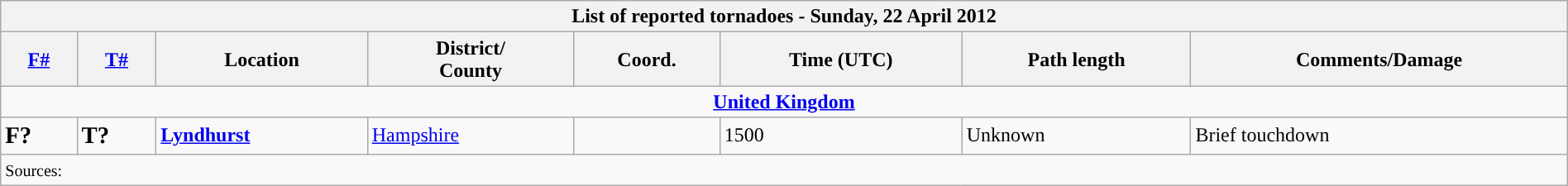<table class="wikitable collapsible" width="100%">
<tr>
<th colspan="8">List of reported tornadoes - Sunday, 22 April 2012</th>
</tr>
<tr>
<th><a href='#'>F#</a></th>
<th><a href='#'>T#</a></th>
<th>Location</th>
<th>District/<br>County</th>
<th>Coord.</th>
<th>Time (UTC)</th>
<th>Path length</th>
<th>Comments/Damage</th>
</tr>
<tr>
<td colspan="8" align=center><strong><a href='#'>United Kingdom</a></strong></td>
</tr>
<tr>
<td><big><strong>F?</strong></big></td>
<td><big><strong>T?</strong></big></td>
<td><strong><a href='#'>Lyndhurst</a></strong></td>
<td><a href='#'>Hampshire</a></td>
<td></td>
<td>1500</td>
<td>Unknown</td>
<td>Brief touchdown</td>
</tr>
<tr>
<td colspan="8"><small>Sources:  </small></td>
</tr>
</table>
